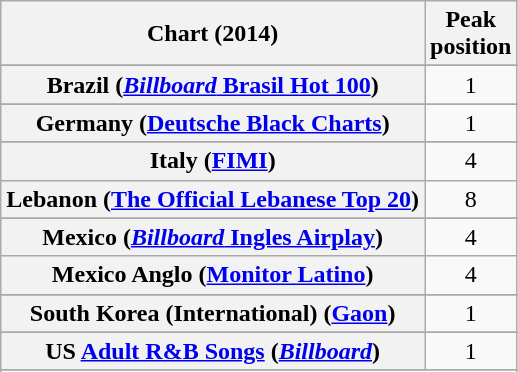<table class="wikitable sortable plainrowheaders" style="text-align:center">
<tr>
<th scope="col">Chart (2014)</th>
<th scope="col">Peak<br>position</th>
</tr>
<tr>
</tr>
<tr>
</tr>
<tr>
</tr>
<tr>
</tr>
<tr>
</tr>
<tr>
</tr>
<tr>
<th scope="row">Brazil (<a href='#'><em>Billboard</em> Brasil Hot 100</a>)</th>
<td>1</td>
</tr>
<tr>
</tr>
<tr>
</tr>
<tr>
</tr>
<tr>
</tr>
<tr>
</tr>
<tr>
</tr>
<tr>
</tr>
<tr>
</tr>
<tr>
</tr>
<tr>
<th scope="row">Germany (<a href='#'>Deutsche Black Charts</a>)</th>
<td>1</td>
</tr>
<tr>
</tr>
<tr>
</tr>
<tr>
</tr>
<tr>
</tr>
<tr>
<th scope="row">Italy (<a href='#'>FIMI</a>)</th>
<td>4</td>
</tr>
<tr>
<th scope="row">Lebanon (<a href='#'>The Official Lebanese Top 20</a>)</th>
<td>8</td>
</tr>
<tr>
</tr>
<tr>
<th scope="row">Mexico (<a href='#'><em>Billboard</em> Ingles Airplay</a>)</th>
<td>4</td>
</tr>
<tr>
<th scope="row">Mexico Anglo (<a href='#'>Monitor Latino</a>)</th>
<td>4</td>
</tr>
<tr>
</tr>
<tr>
</tr>
<tr>
</tr>
<tr>
</tr>
<tr>
</tr>
<tr>
</tr>
<tr>
</tr>
<tr>
</tr>
<tr>
</tr>
<tr>
</tr>
<tr>
<th scope="row">South Korea (International) (<a href='#'>Gaon</a>)</th>
<td>1</td>
</tr>
<tr>
</tr>
<tr>
</tr>
<tr>
</tr>
<tr>
</tr>
<tr>
</tr>
<tr>
</tr>
<tr>
</tr>
<tr>
<th scope="row">US <a href='#'>Adult R&B Songs</a> (<em><a href='#'>Billboard</a></em>)</th>
<td>1</td>
</tr>
<tr>
</tr>
<tr>
</tr>
<tr>
</tr>
<tr>
</tr>
</table>
